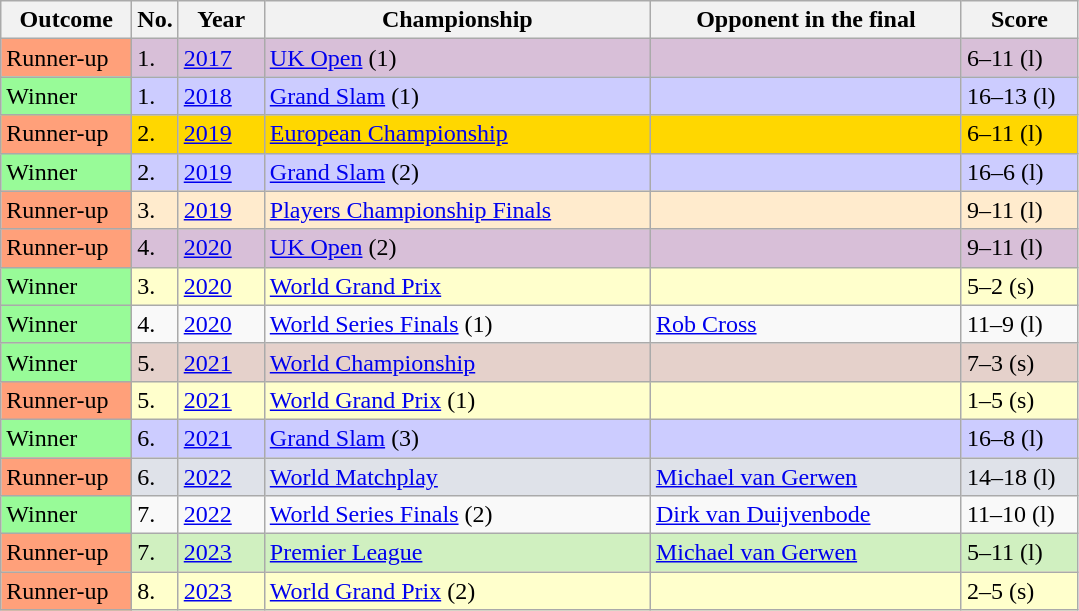<table class="sortable wikitable">
<tr>
<th width="80">Outcome</th>
<th width="20">No.</th>
<th width="50">Year</th>
<th style="width:250px;">Championship</th>
<th style="width:200px;">Opponent in the final</th>
<th width="70">Score</th>
</tr>
<tr style="background:#D8BFD8;">
<td style="background:#ffa07a;">Runner-up</td>
<td>1.</td>
<td><a href='#'>2017</a></td>
<td><a href='#'>UK Open</a> (1)</td>
<td> </td>
<td>6–11 (l)</td>
</tr>
<tr style="background:#CCCCFF;">
<td style="background:#98FB98">Winner</td>
<td>1.</td>
<td><a href='#'>2018</a></td>
<td><a href='#'>Grand Slam</a> (1)</td>
<td> </td>
<td>16–13 (l)</td>
</tr>
<tr style="background:gold;">
<td style="background:#ffa07a;">Runner-up</td>
<td>2.</td>
<td><a href='#'>2019</a></td>
<td><a href='#'>European Championship</a></td>
<td> </td>
<td>6–11 (l)</td>
</tr>
<tr style="background:#CCCCFF;">
<td style="background:#98FB98">Winner</td>
<td>2.</td>
<td><a href='#'>2019</a></td>
<td><a href='#'>Grand Slam</a> (2)</td>
<td> </td>
<td>16–6 (l)</td>
</tr>
<tr style="background:#ffebcd;">
<td style="background:#ffa07a;">Runner-up</td>
<td>3.</td>
<td><a href='#'>2019</a></td>
<td><a href='#'>Players Championship Finals</a></td>
<td> </td>
<td>9–11 (l)</td>
</tr>
<tr style="background:#D8BFD8;">
<td style="background:#ffa07a;">Runner-up</td>
<td>4.</td>
<td><a href='#'>2020</a></td>
<td><a href='#'>UK Open</a> (2)</td>
<td> </td>
<td>9–11 (l)</td>
</tr>
<tr style="background:#FFFFCC;">
<td style="background:#98FB98;">Winner</td>
<td>3.</td>
<td><a href='#'>2020</a></td>
<td><a href='#'>World Grand Prix</a></td>
<td> </td>
<td>5–2 (s)</td>
</tr>
<tr>
<td style="background:#98FB98;">Winner</td>
<td>4.</td>
<td><a href='#'>2020</a></td>
<td><a href='#'>World Series Finals</a> (1)</td>
<td> <a href='#'>Rob Cross</a></td>
<td>11–9 (l)</td>
</tr>
<tr style="background:#e5d1cb;">
<td style="background:#98FB98">Winner</td>
<td>5.</td>
<td><a href='#'>2021</a></td>
<td><a href='#'>World Championship</a></td>
<td> </td>
<td>7–3 (s)</td>
</tr>
<tr style="background:#FFFFCC;">
<td style="background:#ffa07a;">Runner-up</td>
<td>5.</td>
<td><a href='#'>2021</a></td>
<td><a href='#'>World Grand Prix</a> (1)</td>
<td> </td>
<td>1–5 (s)</td>
</tr>
<tr style="background:#CCCCFF;">
<td style="background:#98FB98">Winner</td>
<td>6.</td>
<td><a href='#'>2021</a></td>
<td><a href='#'>Grand Slam</a> (3)</td>
<td> </td>
<td>16–8 (l)</td>
</tr>
<tr style="background:#dfe2e9;">
<td style="background:#ffa07a;">Runner-up</td>
<td>6.</td>
<td><a href='#'>2022</a></td>
<td><a href='#'>World Matchplay</a></td>
<td> <a href='#'>Michael van Gerwen</a></td>
<td>14–18 (l)</td>
</tr>
<tr>
<td style="background:#98FB98;">Winner</td>
<td>7.</td>
<td><a href='#'>2022</a></td>
<td><a href='#'>World Series Finals</a> (2)</td>
<td> <a href='#'>Dirk van Duijvenbode</a></td>
<td>11–10 (l)</td>
</tr>
<tr style="background:#d0f0c0;">
<td style="background:#ffa07a;">Runner-up</td>
<td>7.</td>
<td><a href='#'>2023</a></td>
<td><a href='#'>Premier League</a></td>
<td> <a href='#'>Michael van Gerwen</a></td>
<td>5–11 (l)</td>
</tr>
<tr style="background:#FFFFCC;">
<td style="background:#ffa07a;">Runner-up</td>
<td>8.</td>
<td><a href='#'>2023</a></td>
<td><a href='#'>World Grand Prix</a> (2)</td>
<td> </td>
<td>2–5 (s)</td>
</tr>
</table>
